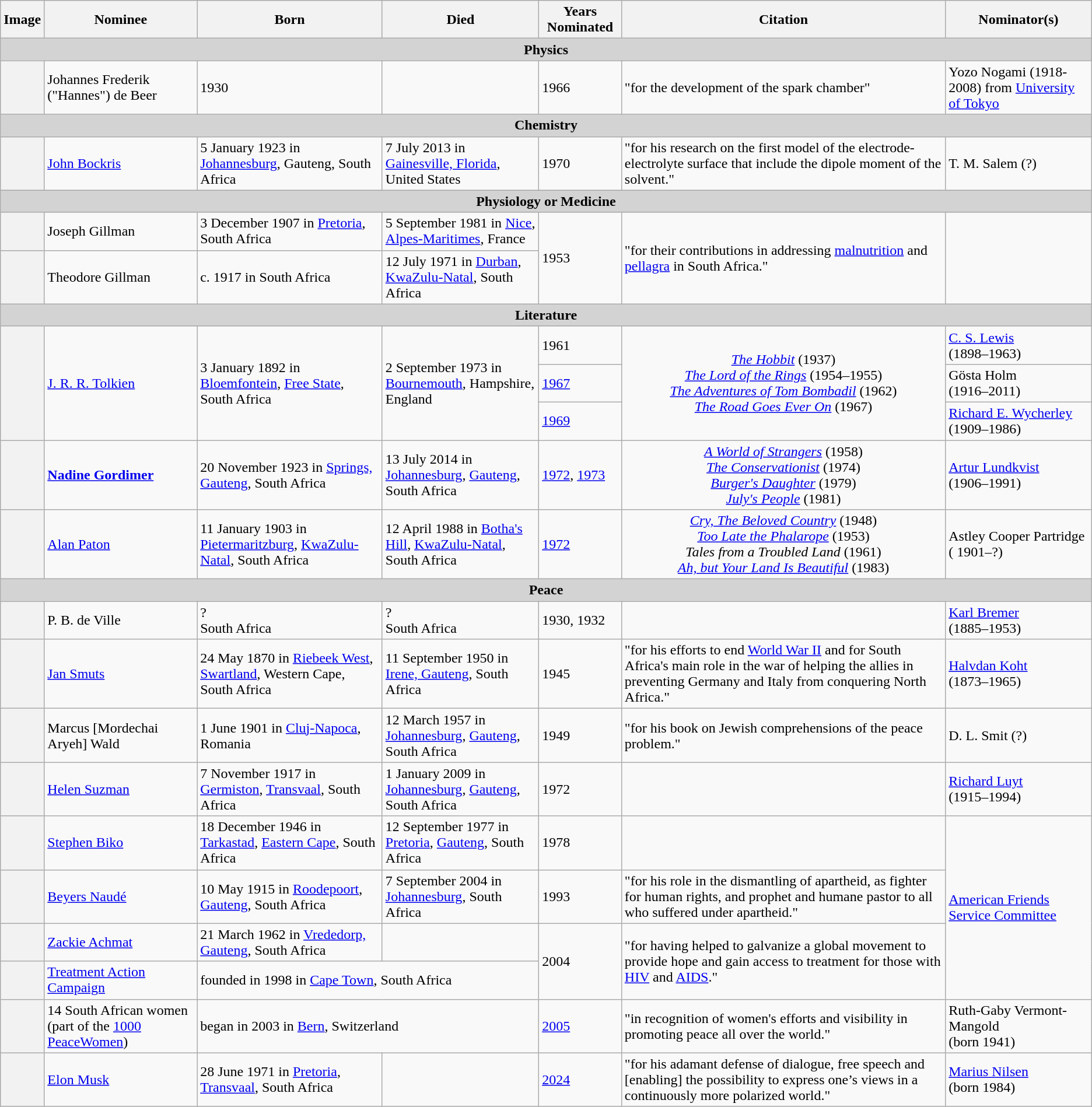<table class="wikitable sortable">
<tr>
<th>Image</th>
<th>Nominee</th>
<th>Born</th>
<th>Died</th>
<th>Years Nominated</th>
<th>Citation</th>
<th>Nominator(s)</th>
</tr>
<tr>
<td colspan=7 align=center style="background:lightgray;white-space:nowrap"><strong>Physics</strong></td>
</tr>
<tr>
<th scope="row"></th>
<td>Johannes Frederik ("Hannes") de Beer</td>
<td>1930</td>
<td></td>
<td>1966</td>
<td>"for the development of the spark chamber"</td>
<td>Yozo Nogami (1918-2008) from <a href='#'>University of Tokyo</a><br></td>
</tr>
<tr>
<td colspan=7 align=center style="background:lightgray;white-space:nowrap"><strong>Chemistry</strong></td>
</tr>
<tr>
<th scope="row"></th>
<td><a href='#'>John Bockris</a></td>
<td>5 January 1923 in <a href='#'>Johannesburg</a>, Gauteng, South Africa</td>
<td>7 July 2013 in <a href='#'>Gainesville, Florida</a>, United States</td>
<td>1970</td>
<td>"for his research on the first model of the electrode-electrolyte surface that include the dipole moment of the solvent."</td>
<td>T. M. Salem (?)<br></td>
</tr>
<tr>
<td colspan=7 align=center style="background:lightgray;white-space:nowrap"><strong>Physiology or Medicine</strong></td>
</tr>
<tr>
<th scope="row"></th>
<td>Joseph Gillman</td>
<td>3 December 1907 in <a href='#'>Pretoria</a>, South Africa</td>
<td>5 September 1981 in <a href='#'>Nice</a>, <a href='#'>Alpes-Maritimes</a>, France</td>
<td rowspan=2>1953</td>
<td rowspan=2>"for their contributions in addressing <a href='#'>malnutrition</a> and <a href='#'>pellagra</a> in South Africa."</td>
<td rowspan=2></td>
</tr>
<tr>
<th scope="row"></th>
<td>Theodore Gillman</td>
<td>c. 1917 in South Africa</td>
<td>12 July 1971 in <a href='#'>Durban</a>, <a href='#'>KwaZulu-Natal</a>, South Africa</td>
</tr>
<tr>
<td colspan=7 align=center style="background:lightgray;white-space:nowrap"><strong>Literature</strong></td>
</tr>
<tr>
<th scope="row" rowspan=3></th>
<td rowspan=3><a href='#'>J. R. R. Tolkien</a></td>
<td rowspan=3>3 January 1892 in <a href='#'>Bloemfontein</a>, <a href='#'>Free State</a>, South Africa</td>
<td rowspan=3>2 September 1973 in <a href='#'>Bournemouth</a>, Hampshire, England</td>
<td>1961</td>
<td rowspan=3 align="center"><em><a href='#'>The Hobbit</a></em> (1937)<br><em><a href='#'>The Lord of the Rings</a></em> (1954–1955)<br><em><a href='#'>The Adventures of Tom Bombadil</a></em> (1962)<br><em><a href='#'>The Road Goes Ever On</a></em> (1967)</td>
<td><a href='#'>C. S. Lewis</a> <br>(1898–1963)<br></td>
</tr>
<tr>
<td><a href='#'>1967</a></td>
<td>Gösta Holm <br>(1916–2011)<br></td>
</tr>
<tr>
<td><a href='#'>1969</a></td>
<td><a href='#'>Richard E. Wycherley</a> <br>(1909–1986)<br></td>
</tr>
<tr>
<th scope="row"></th>
<td><strong><a href='#'>Nadine Gordimer</a></strong></td>
<td>20 November 1923 in <a href='#'>Springs, Gauteng</a>, South Africa</td>
<td>13 July 2014 in <a href='#'>Johannesburg</a>, <a href='#'>Gauteng</a>, South Africa</td>
<td><a href='#'>1972</a>, <a href='#'>1973</a></td>
<td align="center"><em><a href='#'>A World of Strangers</a></em> (1958)<br><em><a href='#'>The Conservationist</a></em> (1974)<br><em><a href='#'>Burger's Daughter</a></em> (1979)<br><em><a href='#'>July's People</a></em> (1981)</td>
<td><a href='#'>Artur Lundkvist</a> <br>(1906–1991)<br></td>
</tr>
<tr>
<th scope="row"></th>
<td><a href='#'>Alan Paton</a></td>
<td>11 January 1903 in <a href='#'>Pietermaritzburg</a>, <a href='#'>KwaZulu-Natal</a>, South Africa</td>
<td>12 April 1988 in <a href='#'>Botha's Hill</a>, <a href='#'>KwaZulu-Natal</a>, South Africa</td>
<td><a href='#'>1972</a></td>
<td align="center"><em><a href='#'>Cry, The Beloved Country</a></em> (1948)<br><em><a href='#'>Too Late the Phalarope</a></em> (1953)<br><em>Tales from a Troubled Land</em> (1961)<br><em><a href='#'>Ah, but Your Land Is Beautiful</a></em> (1983)</td>
<td>Astley Cooper Partridge <br>( 1901–?)<br></td>
</tr>
<tr>
<td colspan=7 align=center style="background:lightgray;white-space:nowrap"><strong>Peace</strong></td>
</tr>
<tr>
<th scope="row"></th>
<td>P. B. de Ville</td>
<td>? <br>South Africa</td>
<td>? <br>South Africa</td>
<td>1930, 1932</td>
<td></td>
<td><a href='#'>Karl Bremer</a> <br>(1885–1953)<br></td>
</tr>
<tr>
<th scope="row"></th>
<td><a href='#'>Jan Smuts</a></td>
<td>24 May 1870 in <a href='#'>Riebeek West</a>, <a href='#'>Swartland</a>, Western Cape, South Africa</td>
<td>11 September 1950 in <a href='#'>Irene, Gauteng</a>, South Africa</td>
<td>1945</td>
<td>"for his efforts to end <a href='#'>World War II</a> and for South Africa's main role in the war of helping the allies in preventing Germany and Italy from conquering North Africa."</td>
<td><a href='#'>Halvdan Koht</a> <br>(1873–1965)<br></td>
</tr>
<tr>
<th scope="row"></th>
<td>Marcus [Mordechai Aryeh] Wald</td>
<td>1 June 1901 in <a href='#'>Cluj-Napoca</a>, Romania</td>
<td>12 March 1957 in <a href='#'>Johannesburg</a>, <a href='#'>Gauteng</a>, South Africa</td>
<td>1949</td>
<td>"for his book on Jewish comprehensions of the peace problem."</td>
<td>D. L. Smit (?)<br></td>
</tr>
<tr>
<th scope="row"></th>
<td><a href='#'>Helen Suzman</a></td>
<td>7 November 1917 in <a href='#'>Germiston</a>, <a href='#'>Transvaal</a>, South Africa</td>
<td>1 January 2009 in <a href='#'>Johannesburg</a>, <a href='#'>Gauteng</a>, South Africa</td>
<td>1972</td>
<td></td>
<td><a href='#'>Richard Luyt</a> <br>(1915–1994)<br></td>
</tr>
<tr>
<th scope="row"></th>
<td><a href='#'>Stephen Biko</a></td>
<td>18 December 1946 in <a href='#'>Tarkastad</a>, <a href='#'>Eastern Cape</a>, South Africa</td>
<td>12 September 1977 in <a href='#'>Pretoria</a>, <a href='#'>Gauteng</a>, South Africa</td>
<td>1978</td>
<td></td>
<td rowspan="4"> <a href='#'>American Friends Service Committee</a></td>
</tr>
<tr>
<th scope="row"></th>
<td><a href='#'>Beyers Naudé</a></td>
<td>10 May 1915 in <a href='#'>Roodepoort</a>, <a href='#'>Gauteng</a>, South Africa</td>
<td>7 September 2004 in <a href='#'>Johannesburg</a>, South Africa</td>
<td>1993</td>
<td>"for his role in the dismantling of apartheid, as fighter for human rights, and prophet and humane pastor to all who suffered under apartheid."</td>
</tr>
<tr>
<th scope="row"></th>
<td><a href='#'>Zackie Achmat</a></td>
<td>21 March 1962 in <a href='#'>Vrededorp, Gauteng</a>, South Africa</td>
<td></td>
<td rowspan="2">2004</td>
<td rowspan="2">"for having helped to galvanize a global movement to provide hope and gain access to treatment for those with <a href='#'>HIV</a> and <a href='#'>AIDS</a>."</td>
</tr>
<tr>
<th scope="row"></th>
<td><a href='#'>Treatment Action Campaign</a></td>
<td colspan="2">founded in 1998 in <a href='#'>Cape Town</a>, South Africa</td>
</tr>
<tr>
<th scope="row"></th>
<td>14 South African women (part of the <a href='#'>1000 PeaceWomen</a>)</td>
<td colspan=2>began in 2003 in <a href='#'>Bern</a>, Switzerland</td>
<td><a href='#'>2005</a></td>
<td>"in recognition of women's efforts and visibility in promoting peace all over the world."</td>
<td>Ruth-Gaby Vermont-Mangold <br>(born 1941)<br></td>
</tr>
<tr>
<th scope="row"></th>
<td><a href='#'>Elon Musk</a></td>
<td>28 June 1971 in <a href='#'>Pretoria</a>, <a href='#'>Transvaal</a>, South Africa</td>
<td></td>
<td><a href='#'>2024</a></td>
<td>"for his adamant defense of dialogue, free speech and [enabling] the possibility to express one’s views in a continuously more polarized world."</td>
<td><a href='#'>Marius Nilsen</a> <br>(born 1984)</td>
</tr>
</table>
